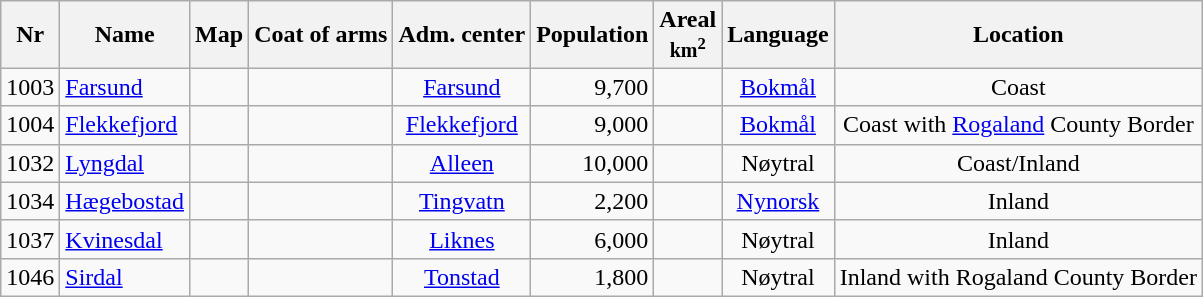<table class="wikitable sortable" style="text-align:center;">
<tr>
<th>Nr</th>
<th class="unsortable">Name</th>
<th>Map</th>
<th>Coat of arms</th>
<th>Adm. center</th>
<th>Population</th>
<th>Areal<br><small>km<sup>2</sup></small></th>
<th>Language</th>
<th>Location</th>
</tr>
<tr>
<td>1003</td>
<td style="text-align:left;"><a href='#'>Farsund</a></td>
<td></td>
<td></td>
<td><a href='#'>Farsund</a></td>
<td align="right">9,700</td>
<td align="right"></td>
<td><a href='#'>Bokmål</a></td>
<td>Coast</td>
</tr>
<tr>
<td>1004</td>
<td style="text-align:left;"><a href='#'>Flekkefjord</a></td>
<td></td>
<td></td>
<td><a href='#'>Flekkefjord</a></td>
<td align="right">9,000</td>
<td align="right"></td>
<td><a href='#'>Bokmål</a></td>
<td>Coast with <a href='#'>Rogaland</a> County Border</td>
</tr>
<tr>
<td>1032</td>
<td style="text-align:left;"><a href='#'>Lyngdal</a></td>
<td></td>
<td></td>
<td><a href='#'>Alleen</a></td>
<td align="right">10,000</td>
<td align="right"></td>
<td>Nøytral</td>
<td>Coast/Inland</td>
</tr>
<tr>
<td>1034</td>
<td style="text-align:left;"><a href='#'>Hægebostad</a></td>
<td></td>
<td></td>
<td><a href='#'>Tingvatn</a></td>
<td align="right">2,200</td>
<td align="right"></td>
<td><a href='#'>Nynorsk</a></td>
<td>Inland</td>
</tr>
<tr>
<td>1037</td>
<td style="text-align:left;"><a href='#'>Kvinesdal</a></td>
<td></td>
<td></td>
<td><a href='#'>Liknes</a></td>
<td align="right">6,000</td>
<td align="right"></td>
<td>Nøytral</td>
<td>Inland</td>
</tr>
<tr>
<td>1046</td>
<td style="text-align:left;"><a href='#'>Sirdal</a></td>
<td></td>
<td></td>
<td><a href='#'>Tonstad</a></td>
<td align="right">1,800</td>
<td align="right"></td>
<td>Nøytral</td>
<td>Inland with Rogaland County Border</td>
</tr>
</table>
